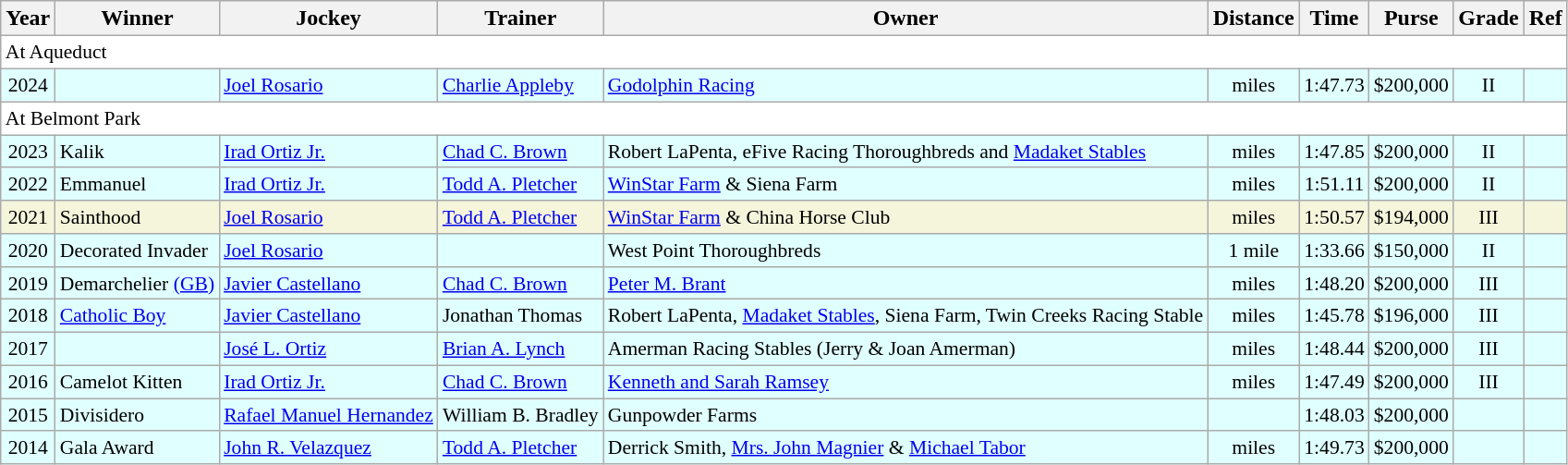<table class="wikitable sortable">
<tr>
<th>Year</th>
<th>Winner</th>
<th>Jockey</th>
<th>Trainer</th>
<th>Owner</th>
<th>Distance</th>
<th>Time</th>
<th>Purse</th>
<th>Grade</th>
<th>Ref</th>
</tr>
<tr style="font-size:90%; background-color:white">
<td align="left" colspan=11>At Aqueduct</td>
</tr>
<tr style="font-size:90%; background-color:lightcyan">
<td align=center>2024</td>
<td></td>
<td><a href='#'>Joel Rosario</a></td>
<td><a href='#'>Charlie Appleby</a></td>
<td><a href='#'>Godolphin Racing</a></td>
<td align=center> miles</td>
<td align=center>1:47.73</td>
<td align=center>$200,000</td>
<td align=center>II</td>
<td></td>
</tr>
<tr style="font-size:90%; background-color:white">
<td align="left" colspan=11>At Belmont Park</td>
</tr>
<tr style="font-size:90%; background-color:lightcyan">
<td align=center>2023</td>
<td>Kalik</td>
<td><a href='#'>Irad Ortiz Jr.</a></td>
<td><a href='#'>Chad C. Brown</a></td>
<td>Robert LaPenta, eFive Racing Thoroughbreds and <a href='#'>Madaket Stables</a></td>
<td align=center> miles</td>
<td align=center>1:47.85</td>
<td align=center>$200,000</td>
<td align=center>II</td>
<td></td>
</tr>
<tr style="font-size:90%; background-color:lightcyan">
<td align=center>2022</td>
<td>Emmanuel</td>
<td><a href='#'>Irad Ortiz Jr.</a></td>
<td><a href='#'>Todd A. Pletcher</a></td>
<td><a href='#'>WinStar Farm</a> & Siena Farm</td>
<td align=center> miles</td>
<td align=center>1:51.11</td>
<td align=center>$200,000</td>
<td align=center>II</td>
<td></td>
</tr>
<tr style="font-size:90%; background-color:beige">
<td align=center>2021</td>
<td>Sainthood</td>
<td><a href='#'>Joel Rosario</a></td>
<td><a href='#'>Todd A. Pletcher</a></td>
<td><a href='#'>WinStar Farm</a> & China Horse Club</td>
<td align=center> miles</td>
<td align=center>1:50.57</td>
<td align=center>$194,000</td>
<td align=center>III</td>
<td></td>
</tr>
<tr style="font-size:90%; background-color:lightcyan">
<td align=center>2020</td>
<td>Decorated Invader</td>
<td><a href='#'>Joel Rosario</a></td>
<td></td>
<td>West Point Thoroughbreds</td>
<td align=center>1 mile</td>
<td align=center>1:33.66</td>
<td align=center>$150,000</td>
<td align=center>II</td>
<td></td>
</tr>
<tr style="font-size:90%; background-color:lightcyan">
<td align=center>2019</td>
<td>Demarchelier <a href='#'>(GB)</a></td>
<td><a href='#'>Javier Castellano</a></td>
<td><a href='#'>Chad C. Brown</a></td>
<td><a href='#'>Peter M. Brant</a></td>
<td align=center> miles</td>
<td align=center>1:48.20</td>
<td align=center>$200,000</td>
<td align=center>III</td>
<td></td>
</tr>
<tr style="font-size:90%; background-color:lightcyan">
<td align=center>2018</td>
<td><a href='#'>Catholic Boy</a></td>
<td><a href='#'>Javier Castellano</a></td>
<td>Jonathan Thomas</td>
<td>Robert LaPenta, <a href='#'>Madaket Stables</a>, Siena Farm, Twin Creeks Racing Stable</td>
<td align=center> miles</td>
<td align=center>1:45.78</td>
<td align=center>$196,000</td>
<td align=center>III</td>
<td></td>
</tr>
<tr style="font-size:90%; background-color:lightcyan">
<td align=center>2017</td>
<td></td>
<td><a href='#'>José L. Ortiz</a></td>
<td><a href='#'>Brian A. Lynch</a></td>
<td>Amerman Racing Stables (Jerry & Joan Amerman)</td>
<td align=center> miles</td>
<td align=center>1:48.44</td>
<td align=center>$200,000</td>
<td align=center>III</td>
<td></td>
</tr>
<tr style="font-size:90%; background-color:lightcyan">
<td align=center>2016</td>
<td>Camelot Kitten</td>
<td><a href='#'>Irad Ortiz Jr.</a></td>
<td><a href='#'>Chad C. Brown</a></td>
<td><a href='#'>Kenneth and Sarah Ramsey</a></td>
<td align=center> miles</td>
<td align=center>1:47.49</td>
<td align=center>$200,000</td>
<td align=center>III</td>
<td></td>
</tr>
<tr style="font-size:90%; background-color:lightcyan">
<td align=center>2015</td>
<td>Divisidero</td>
<td><a href='#'>Rafael Manuel Hernandez</a></td>
<td>William B. Bradley</td>
<td>Gunpowder Farms</td>
<td align=center></td>
<td align=center>1:48.03</td>
<td align=center>$200,000</td>
<td align=center></td>
<td></td>
</tr>
<tr style="font-size:90%; background-color:lightcyan">
<td align=center>2014</td>
<td>Gala Award</td>
<td><a href='#'>John R. Velazquez</a></td>
<td><a href='#'>Todd A. Pletcher</a></td>
<td>Derrick Smith, <a href='#'>Mrs. John Magnier</a> & <a href='#'>Michael Tabor</a></td>
<td align=center> miles</td>
<td align=center>1:49.73</td>
<td align=center>$200,000</td>
<td align=center></td>
<td></td>
</tr>
</table>
